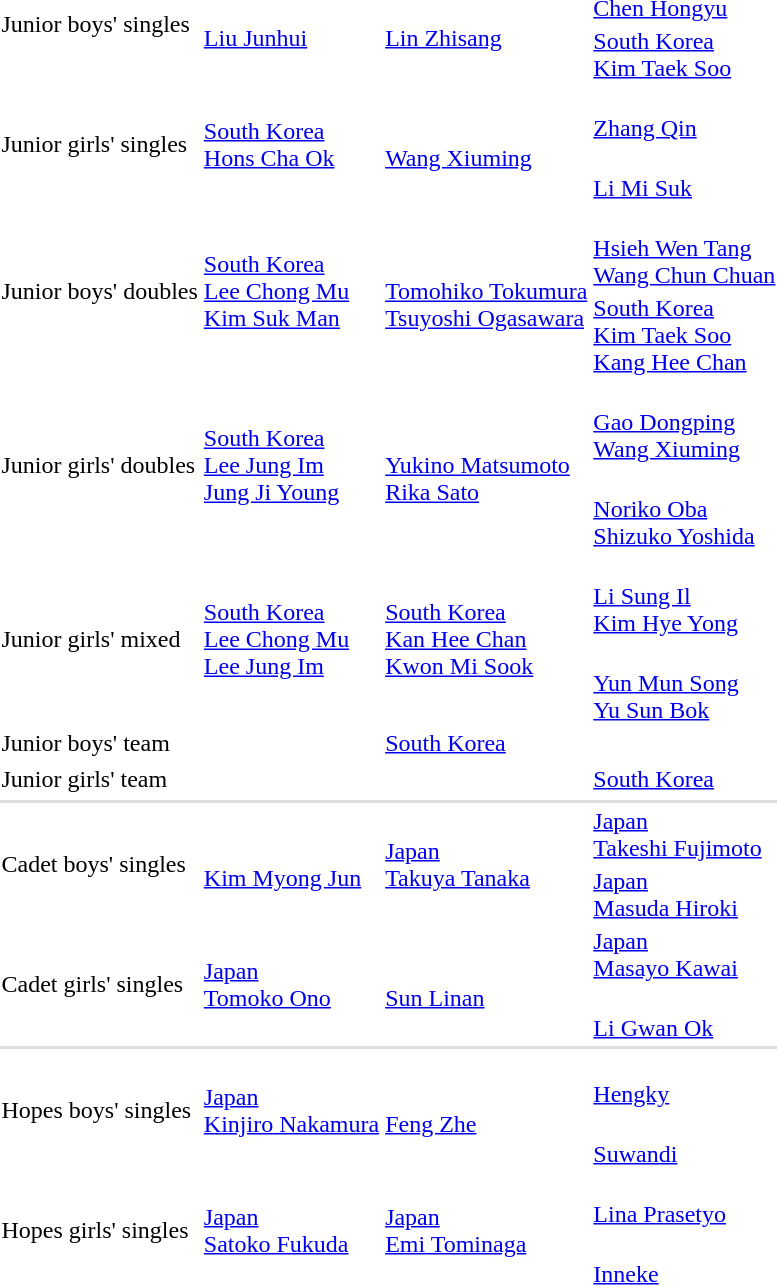<table>
<tr>
<td rowspan=2>Junior boys' singles</td>
<td rowspan=2><br><a href='#'>Liu Junhui</a></td>
<td rowspan=2><br><a href='#'>Lin Zhisang</a></td>
<td><br><a href='#'>Chen Hongyu</a></td>
</tr>
<tr>
<td> <a href='#'>South Korea</a><br><a href='#'>Kim Taek Soo</a></td>
</tr>
<tr>
<td rowspan=2>Junior girls' singles</td>
<td rowspan=2> <a href='#'>South Korea</a><br><a href='#'>Hons Cha Ok</a></td>
<td rowspan=2><br><a href='#'>Wang Xiuming</a></td>
<td><br><a href='#'>Zhang Qin</a></td>
</tr>
<tr>
<td><br><a href='#'>Li Mi Suk</a></td>
</tr>
<tr>
<td rowspan=2>Junior boys' doubles</td>
<td rowspan=2> <a href='#'>South Korea</a><br><a href='#'>Lee Chong Mu</a><br><a href='#'>Kim Suk Man</a></td>
<td rowspan=2><br><a href='#'>Tomohiko Tokumura</a><br><a href='#'>Tsuyoshi Ogasawara</a></td>
<td><br><a href='#'>Hsieh Wen Tang</a><br><a href='#'>Wang Chun Chuan</a></td>
</tr>
<tr>
<td> <a href='#'>South Korea</a><br><a href='#'>Kim Taek Soo</a><br><a href='#'>Kang Hee Chan</a></td>
</tr>
<tr>
<td rowspan=2>Junior girls' doubles</td>
<td rowspan=2> <a href='#'>South Korea</a><br><a href='#'>Lee Jung Im</a><br><a href='#'>Jung Ji Young</a></td>
<td rowspan=2><br><a href='#'>Yukino Matsumoto</a><br><a href='#'>Rika Sato</a></td>
<td><br><a href='#'>Gao Dongping</a><br><a href='#'>Wang Xiuming</a></td>
</tr>
<tr>
<td><br><a href='#'>Noriko Oba</a><br><a href='#'>Shizuko Yoshida</a></td>
</tr>
<tr>
<td rowspan=2>Junior girls' mixed</td>
<td rowspan=2> <a href='#'>South Korea</a><br><a href='#'>Lee Chong Mu</a><br><a href='#'>Lee Jung Im</a></td>
<td rowspan=2> <a href='#'>South Korea</a><br><a href='#'>Kan Hee Chan</a><br><a href='#'>Kwon Mi Sook</a></td>
<td><br><a href='#'>Li Sung Il</a><br><a href='#'>Kim Hye Yong</a></td>
</tr>
<tr>
<td><br><a href='#'>Yun Mun Song</a><br><a href='#'>Yu Sun Bok</a></td>
</tr>
<tr>
<td rowspan=1>Junior boys' team</td>
<td rowspan=1></td>
<td rowspan=1> <a href='#'>South Korea</a></td>
<td></td>
</tr>
<tr>
</tr>
<tr>
<td rowspan=1>Junior girls' team</td>
<td rowspan=1></td>
<td rowspan=1></td>
<td> <a href='#'>South Korea</a></td>
</tr>
<tr>
</tr>
<tr style="background:#dddddd;">
<td colspan=7></td>
</tr>
<tr>
<td rowspan=2>Cadet boys' singles</td>
<td rowspan=2><br><a href='#'>Kim Myong Jun</a></td>
<td rowspan=2> <a href='#'>Japan</a><br><a href='#'>Takuya Tanaka</a></td>
<td> <a href='#'>Japan</a><br><a href='#'>Takeshi Fujimoto</a></td>
</tr>
<tr>
<td> <a href='#'>Japan</a><br><a href='#'>Masuda Hiroki</a></td>
</tr>
<tr>
<td rowspan=2>Cadet girls' singles</td>
<td rowspan=2> <a href='#'>Japan</a><br><a href='#'>Tomoko Ono</a></td>
<td rowspan=2><br><a href='#'>Sun Linan</a></td>
<td> <a href='#'>Japan</a><br><a href='#'>Masayo Kawai</a></td>
</tr>
<tr>
<td><br><a href='#'>Li Gwan Ok</a></td>
</tr>
<tr style="background:#dddddd;">
<td colspan=7></td>
</tr>
<tr>
<td rowspan=2>Hopes boys' singles</td>
<td rowspan=2> <a href='#'>Japan</a><br><a href='#'>Kinjiro Nakamura</a></td>
<td rowspan=2><br><a href='#'>Feng Zhe</a></td>
<td><br><a href='#'>Hengky</a></td>
</tr>
<tr>
<td><br><a href='#'>Suwandi</a></td>
</tr>
<tr>
<td rowspan=2>Hopes girls' singles</td>
<td rowspan=2> <a href='#'>Japan</a><br><a href='#'>Satoko Fukuda</a></td>
<td rowspan=2> <a href='#'>Japan</a><br><a href='#'>Emi Tominaga</a></td>
<td><br><a href='#'>Lina Prasetyo</a></td>
</tr>
<tr>
<td><br><a href='#'>Inneke</a></td>
</tr>
<tr>
</tr>
</table>
